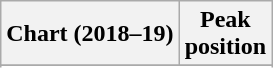<table class="wikitable plainrowheaders" style="text-align:center">
<tr>
<th scope="col">Chart (2018–19)</th>
<th scope="col">Peak<br> position</th>
</tr>
<tr>
</tr>
<tr>
</tr>
</table>
